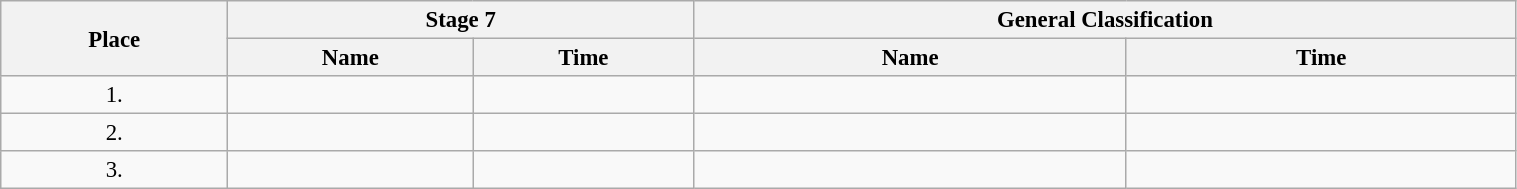<table class=wikitable style="font-size:95%" width="80%">
<tr>
<th rowspan="2">Place</th>
<th colspan="2">Stage 7</th>
<th colspan="2">General Classification</th>
</tr>
<tr>
<th>Name</th>
<th>Time</th>
<th>Name</th>
<th>Time</th>
</tr>
<tr>
<td align="center">1.</td>
<td></td>
<td></td>
<td></td>
<td></td>
</tr>
<tr>
<td align="center">2.</td>
<td></td>
<td></td>
<td></td>
<td></td>
</tr>
<tr>
<td align="center">3.</td>
<td></td>
<td></td>
<td></td>
<td></td>
</tr>
</table>
